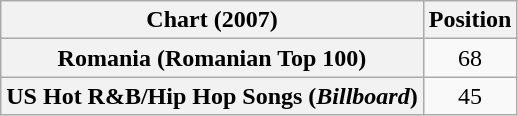<table class="wikitable sortable plainrowheaders" style="text-align:center;">
<tr>
<th scope="col">Chart (2007)</th>
<th scope="col">Position</th>
</tr>
<tr>
<th scope="row">Romania (Romanian Top 100)</th>
<td>68</td>
</tr>
<tr>
<th scope="row">US Hot R&B/Hip Hop Songs (<em>Billboard</em>)</th>
<td>45</td>
</tr>
</table>
